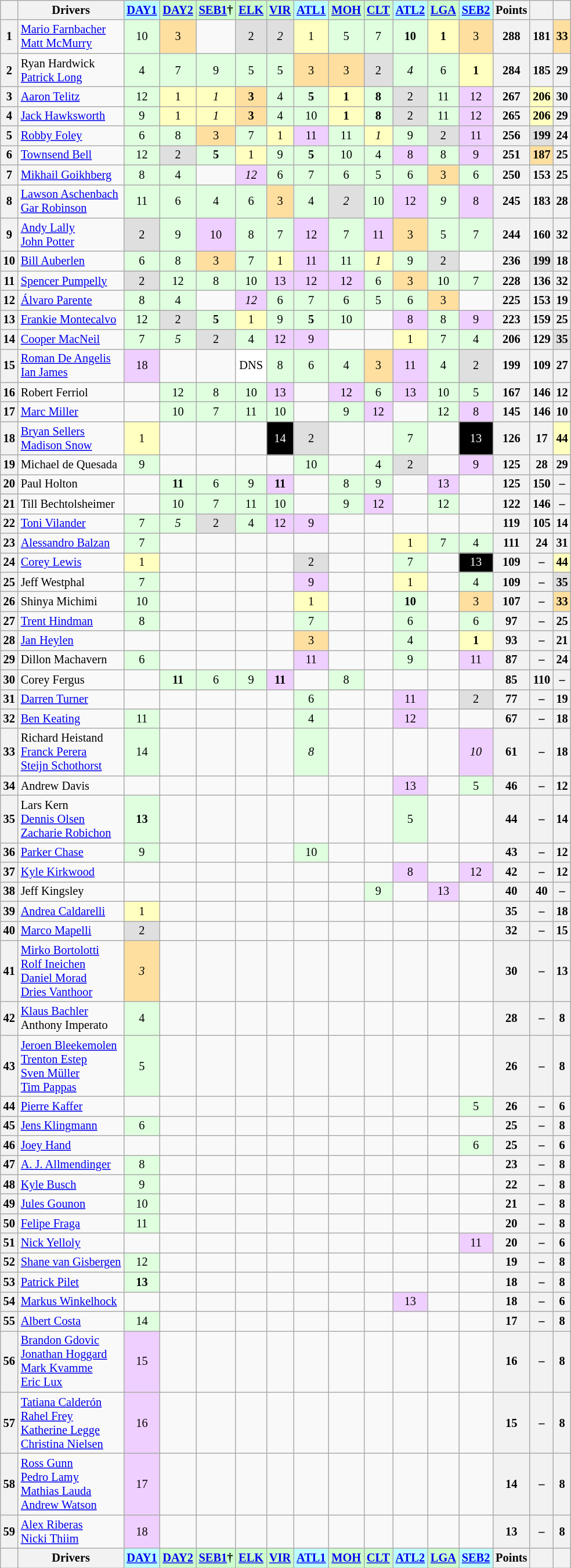<table class="wikitable" style="font-size:85%; text-align:center">
<tr>
<th></th>
<th>Drivers</th>
<th style="background:#bbffff;"><a href='#'>DAY1</a></th>
<th style="background:#ccffcc;"><a href='#'>DAY2</a></th>
<th style="background:#ccffcc;"><a href='#'>SEB1</a>†</th>
<th style="background:#ccffcc;"><a href='#'>ELK</a></th>
<th style="background:#ccffcc;"><a href='#'>VIR</a></th>
<th style="background:#bbffff;"><a href='#'>ATL1</a></th>
<th style="background:#ccffcc;"><a href='#'>MOH</a></th>
<th style="background:#ccffcc;"><a href='#'>CLT</a></th>
<th style="background:#bbffff;"><a href='#'>ATL2</a></th>
<th style="background:#ccffcc;"><a href='#'>LGA</a></th>
<th style="background:#bbffff;"><a href='#'>SEB2</a></th>
<th>Points</th>
<th></th>
<th></th>
</tr>
<tr>
<th>1</th>
<td align=left> <a href='#'>Mario Farnbacher</a><br> <a href='#'>Matt McMurry</a></td>
<td style="background:#dfffdf;">10</td>
<td style="background:#ffdf9f;">3</td>
<td></td>
<td style="background:#dfdfdf;">2</td>
<td style="background:#dfdfdf;"><em>2</em></td>
<td style="background:#ffffbf;">1</td>
<td style="background:#dfffdf;">5</td>
<td style="background:#dfffdf;">7</td>
<td style="background:#dfffdf;"><strong>10</strong></td>
<td style="background:#ffffbf;"><strong>1</strong></td>
<td style="background:#ffdf9f;">3</td>
<th>288</th>
<th>181</th>
<th style="background:#ffdf9f;">33</th>
</tr>
<tr>
<th>2</th>
<td align=left> Ryan Hardwick<br> <a href='#'>Patrick Long</a></td>
<td style="background:#dfffdf;">4</td>
<td style="background:#dfffdf;">7</td>
<td style="background:#dfffdf;">9</td>
<td style="background:#dfffdf;">5</td>
<td style="background:#dfffdf;">5</td>
<td style="background:#ffdf9f;">3</td>
<td style="background:#ffdf9f;">3</td>
<td style="background:#dfdfdf;">2</td>
<td style="background:#dfffdf;"><em>4</em></td>
<td style="background:#dfffdf;">6</td>
<td style="background:#ffffbf;"><strong>1</strong></td>
<th>284</th>
<th>185</th>
<th>29</th>
</tr>
<tr>
<th>3</th>
<td align=left> <a href='#'>Aaron Telitz</a></td>
<td style="background:#dfffdf;">12</td>
<td style="background:#ffffbf;">1</td>
<td style="background:#ffffbf;"><em>1</em></td>
<td style="background:#ffdf9f;"><strong>3</strong></td>
<td style="background:#dfffdf;">4</td>
<td style="background:#dfffdf;"><strong>5</strong></td>
<td style="background:#ffffbf;"><strong>1</strong></td>
<td style="background:#dfffdf;"><strong>8</strong></td>
<td style="background:#dfdfdf;">2</td>
<td style="background:#dfffdf;">11</td>
<td style="background:#efcfff;">12</td>
<th>267</th>
<th style="background:#ffffbf;">206</th>
<th>30</th>
</tr>
<tr>
<th>4</th>
<td align=left> <a href='#'>Jack Hawksworth</a></td>
<td style="background:#dfffdf;">9</td>
<td style="background:#ffffbf;">1</td>
<td style="background:#ffffbf;"><em>1</em></td>
<td style="background:#ffdf9f;"><strong>3</strong></td>
<td style="background:#dfffdf;">4</td>
<td style="background:#dfffdf;">10</td>
<td style="background:#ffffbf;"><strong>1</strong></td>
<td style="background:#dfffdf;"><strong>8</strong></td>
<td style="background:#dfdfdf;">2</td>
<td style="background:#dfffdf;">11</td>
<td style="background:#efcfff;">12</td>
<th>265</th>
<th style="background:#ffffbf;">206</th>
<th>29</th>
</tr>
<tr>
<th>5</th>
<td align=left> <a href='#'>Robby Foley</a></td>
<td style="background:#dfffdf;">6</td>
<td style="background:#dfffdf;">8</td>
<td style="background:#ffdf9f;">3</td>
<td style="background:#dfffdf;">7</td>
<td style="background:#ffffbf;">1</td>
<td style="background:#efcfff;">11</td>
<td style="background:#dfffdf;">11</td>
<td style="background:#ffffbf;"><em>1</em></td>
<td style="background:#dfffdf;">9</td>
<td style="background:#dfdfdf;">2</td>
<td style="background:#efcfff;">11</td>
<th>256</th>
<th style="background:#dfdfdf;">199</th>
<th>24</th>
</tr>
<tr>
<th>6</th>
<td align=left> <a href='#'>Townsend Bell</a></td>
<td style="background:#dfffdf;">12</td>
<td style="background:#dfdfdf;">2</td>
<td style="background:#dfffdf;"><strong>5</strong></td>
<td style="background:#ffffbf;">1</td>
<td style="background:#dfffdf;">9</td>
<td style="background:#dfffdf;"><strong>5</strong></td>
<td style="background:#dfffdf;">10</td>
<td style="background:#dfffdf;">4</td>
<td style="background:#efcfff;">8</td>
<td style="background:#dfffdf;">8</td>
<td style="background:#efcfff;">9</td>
<th>251</th>
<th style="background:#ffdf9f;">187</th>
<th>25</th>
</tr>
<tr>
<th>7</th>
<td align=left> <a href='#'>Mikhail Goikhberg</a></td>
<td style="background:#dfffdf;">8</td>
<td style="background:#dfffdf;">4</td>
<td></td>
<td style="background:#efcfff;"><em>12</em></td>
<td style="background:#dfffdf;">6</td>
<td style="background:#dfffdf;">7</td>
<td style="background:#dfffdf;">6</td>
<td style="background:#dfffdf;">5</td>
<td style="background:#dfffdf;">6</td>
<td style="background:#ffdf9f;">3</td>
<td style="background:#dfffdf;">6</td>
<th>250</th>
<th>153</th>
<th>25</th>
</tr>
<tr>
<th>8</th>
<td align=left> <a href='#'>Lawson Aschenbach</a><br> <a href='#'>Gar Robinson</a></td>
<td style="background:#dfffdf;">11</td>
<td style="background:#dfffdf;">6</td>
<td style="background:#dfffdf;">4</td>
<td style="background:#dfffdf;">6</td>
<td style="background:#ffdf9f;">3</td>
<td style="background:#dfffdf;">4</td>
<td style="background:#dfdfdf;"><em>2</em></td>
<td style="background:#dfffdf;">10</td>
<td style="background:#efcfff;">12</td>
<td style="background:#dfffdf;"><em>9</em></td>
<td style="background:#efcfff;">8</td>
<th>245</th>
<th>183</th>
<th>28</th>
</tr>
<tr>
<th>9</th>
<td align=left> <a href='#'>Andy Lally</a><br> <a href='#'>John Potter</a></td>
<td style="background:#dfdfdf;">2</td>
<td style="background:#dfffdf;">9</td>
<td style="background:#efcfff;">10</td>
<td style="background:#dfffdf;">8</td>
<td style="background:#dfffdf;">7</td>
<td style="background:#efcfff;">12</td>
<td style="background:#dfffdf;">7</td>
<td style="background:#efcfff;">11</td>
<td style="background:#ffdf9f;">3</td>
<td style="background:#dfffdf;">5</td>
<td style="background:#dfffdf;">7</td>
<th>244</th>
<th>160</th>
<th>32</th>
</tr>
<tr>
<th>10</th>
<td align=left> <a href='#'>Bill Auberlen</a></td>
<td style="background:#dfffdf;">6</td>
<td style="background:#dfffdf;">8</td>
<td style="background:#ffdf9f;">3</td>
<td style="background:#dfffdf;">7</td>
<td style="background:#ffffbf;">1</td>
<td style="background:#efcfff;">11</td>
<td style="background:#dfffdf;">11</td>
<td style="background:#ffffbf;"><em>1</em></td>
<td style="background:#dfffdf;">9</td>
<td style="background:#dfdfdf;">2</td>
<td></td>
<th>236</th>
<th style="background:#dfdfdf;">199</th>
<th>18</th>
</tr>
<tr>
<th>11</th>
<td align=left> <a href='#'>Spencer Pumpelly</a></td>
<td style="background:#dfdfdf;">2</td>
<td style="background:#dfffdf;">12</td>
<td style="background:#dfffdf;">8</td>
<td style="background:#dfffdf;">10</td>
<td style="background:#efcfff;">13</td>
<td style="background:#efcfff;">12</td>
<td style="background:#efcfff;">12</td>
<td style="background:#dfffdf;">6</td>
<td style="background:#ffdf9f;">3</td>
<td style="background:#dfffdf;">10</td>
<td style="background:#dfffdf;">7</td>
<th>228</th>
<th>136</th>
<th>32</th>
</tr>
<tr>
<th>12</th>
<td align=left> <a href='#'>Álvaro Parente</a></td>
<td style="background:#dfffdf;">8</td>
<td style="background:#dfffdf;">4</td>
<td></td>
<td style="background:#efcfff;"><em>12</em></td>
<td style="background:#dfffdf;">6</td>
<td style="background:#dfffdf;">7</td>
<td style="background:#dfffdf;">6</td>
<td style="background:#dfffdf;">5</td>
<td style="background:#dfffdf;">6</td>
<td style="background:#ffdf9f;">3</td>
<td></td>
<th>225</th>
<th>153</th>
<th>19</th>
</tr>
<tr>
<th>13</th>
<td align=left> <a href='#'>Frankie Montecalvo</a></td>
<td style="background:#dfffdf;">12</td>
<td style="background:#dfdfdf;">2</td>
<td style="background:#dfffdf;"><strong>5</strong></td>
<td style="background:#ffffbf;">1</td>
<td style="background:#dfffdf;">9</td>
<td style="background:#dfffdf;"><strong>5</strong></td>
<td style="background:#dfffdf;">10</td>
<td></td>
<td style="background:#efcfff;">8</td>
<td style="background:#dfffdf;">8</td>
<td style="background:#efcfff;">9</td>
<th>223</th>
<th>159</th>
<th>25</th>
</tr>
<tr>
<th>14</th>
<td align=left> <a href='#'>Cooper MacNeil</a></td>
<td style="background:#dfffdf;">7</td>
<td style="background:#dfffdf;"><em>5</em></td>
<td style="background:#dfdfdf;">2</td>
<td style="background:#dfffdf;">4</td>
<td style="background:#efcfff;">12</td>
<td style="background:#efcfff;">9</td>
<td></td>
<td></td>
<td style="background:#ffffbf;">1</td>
<td style="background:#dfffdf;">7</td>
<td style="background:#dfffdf;">4</td>
<th>206</th>
<th>129</th>
<th style="background:#dfdfdf;">35</th>
</tr>
<tr>
<th>15</th>
<td align=left> <a href='#'>Roman De Angelis</a><br> <a href='#'>Ian James</a></td>
<td style="background:#efcfff;">18</td>
<td></td>
<td></td>
<td style="background:#ffffff;">DNS</td>
<td style="background:#dfffdf;">8</td>
<td style="background:#dfffdf;">6</td>
<td style="background:#dfffdf;">4</td>
<td style="background:#ffdf9f;">3</td>
<td style="background:#efcfff;">11</td>
<td style="background:#dfffdf;">4</td>
<td style="background:#dfdfdf;">2</td>
<th>199</th>
<th>109</th>
<th>27</th>
</tr>
<tr>
<th>16</th>
<td align=left> Robert Ferriol</td>
<td></td>
<td style="background:#dfffdf;">12</td>
<td style="background:#dfffdf;">8</td>
<td style="background:#dfffdf;">10</td>
<td style="background:#efcfff;">13</td>
<td></td>
<td style="background:#efcfff;">12</td>
<td style="background:#dfffdf;">6</td>
<td style="background:#efcfff;">13</td>
<td style="background:#dfffdf;">10</td>
<td style="background:#dfffdf;">5</td>
<th>167</th>
<th>146</th>
<th>12</th>
</tr>
<tr>
<th>17</th>
<td align=left> <a href='#'>Marc Miller</a></td>
<td></td>
<td style="background:#dfffdf;">10</td>
<td style="background:#dfffdf;">7</td>
<td style="background:#dfffdf;">11</td>
<td style="background:#dfffdf;">10</td>
<td></td>
<td style="background:#dfffdf;">9</td>
<td style="background:#efcfff;">12</td>
<td></td>
<td style="background:#dfffdf;">12</td>
<td style="background:#efcfff;">8</td>
<th>145</th>
<th>146</th>
<th>10</th>
</tr>
<tr>
<th>18</th>
<td align=left> <a href='#'>Bryan Sellers</a><br> <a href='#'>Madison Snow</a></td>
<td style="background:#ffffbf;">1</td>
<td></td>
<td></td>
<td></td>
<td style="background:#000000; color:#ffffff;">14</td>
<td style="background:#dfdfdf;">2</td>
<td></td>
<td></td>
<td style="background:#dfffdf;">7</td>
<td></td>
<td style="background:#000000; color:#ffffff;">13</td>
<th>126</th>
<th>17</th>
<th style="background:#ffffbf;">44</th>
</tr>
<tr>
<th>19</th>
<td align=left> Michael de Quesada</td>
<td style="background:#dfffdf;">9</td>
<td></td>
<td></td>
<td></td>
<td></td>
<td style="background:#dfffdf;">10</td>
<td></td>
<td style="background:#dfffdf;">4</td>
<td style="background:#dfdfdf;">2</td>
<td></td>
<td style="background:#efcfff;">9</td>
<th>125</th>
<th>28</th>
<th>29</th>
</tr>
<tr>
<th>20</th>
<td align=left> Paul Holton</td>
<td></td>
<td style="background:#dfffdf;"><strong>11</strong></td>
<td style="background:#dfffdf;">6</td>
<td style="background:#dfffdf;">9</td>
<td style="background:#efcfff;"><strong>11</strong></td>
<td></td>
<td style="background:#dfffdf;">8</td>
<td style="background:#dfffdf;">9</td>
<td></td>
<td style="background:#efcfff;">13</td>
<td></td>
<th>125</th>
<th>150</th>
<th>–</th>
</tr>
<tr>
<th>21</th>
<td align=left> Till Bechtolsheimer</td>
<td></td>
<td style="background:#dfffdf;">10</td>
<td style="background:#dfffdf;">7</td>
<td style="background:#dfffdf;">11</td>
<td style="background:#dfffdf;">10</td>
<td></td>
<td style="background:#dfffdf;">9</td>
<td style="background:#efcfff;">12</td>
<td></td>
<td style="background:#dfffdf;">12</td>
<td></td>
<th>122</th>
<th>146</th>
<th>–</th>
</tr>
<tr>
<th>22</th>
<td align=left> <a href='#'>Toni Vilander</a></td>
<td style="background:#dfffdf;">7</td>
<td style="background:#dfffdf;"><em>5</em></td>
<td style="background:#dfdfdf;">2</td>
<td style="background:#dfffdf;">4</td>
<td style="background:#efcfff;">12</td>
<td style="background:#efcfff;">9</td>
<td></td>
<td></td>
<td></td>
<td></td>
<td></td>
<th>119</th>
<th>105</th>
<th>14</th>
</tr>
<tr>
<th>23</th>
<td align=left> <a href='#'>Alessandro Balzan</a></td>
<td style="background:#dfffdf;">7</td>
<td></td>
<td></td>
<td></td>
<td></td>
<td></td>
<td></td>
<td></td>
<td style="background:#ffffbf;">1</td>
<td style="background:#dfffdf;">7</td>
<td style="background:#dfffdf;">4</td>
<th>111</th>
<th>24</th>
<th>31</th>
</tr>
<tr>
<th>24</th>
<td align=left> <a href='#'>Corey Lewis</a></td>
<td style="background:#ffffbf;">1</td>
<td></td>
<td></td>
<td></td>
<td></td>
<td style="background:#dfdfdf;">2</td>
<td></td>
<td></td>
<td style="background:#dfffdf;">7</td>
<td></td>
<td style="background:#000000; color:#ffffff;">13</td>
<th>109</th>
<th>–</th>
<th style="background:#ffffbf;">44</th>
</tr>
<tr>
<th>25</th>
<td align=left> Jeff Westphal</td>
<td style="background:#dfffdf;">7</td>
<td></td>
<td></td>
<td></td>
<td></td>
<td style="background:#efcfff;">9</td>
<td></td>
<td></td>
<td style="background:#ffffbf;">1</td>
<td></td>
<td style="background:#dfffdf;">4</td>
<th>109</th>
<th>–</th>
<th style="background:#dfdfdf;">35</th>
</tr>
<tr>
<th>26</th>
<td align=left> Shinya Michimi</td>
<td style="background:#dfffdf;">10</td>
<td></td>
<td></td>
<td></td>
<td></td>
<td style="background:#ffffbf;">1</td>
<td></td>
<td></td>
<td style="background:#dfffdf;"><strong>10</strong></td>
<td></td>
<td style="background:#ffdf9f;">3</td>
<th>107</th>
<th>–</th>
<th style="background:#ffdf9f;">33</th>
</tr>
<tr>
<th>27</th>
<td align=left> <a href='#'>Trent Hindman</a></td>
<td style="background:#dfffdf;">8</td>
<td></td>
<td></td>
<td></td>
<td></td>
<td style="background:#dfffdf;">7</td>
<td></td>
<td></td>
<td style="background:#dfffdf;">6</td>
<td></td>
<td style="background:#dfffdf;">6</td>
<th>97</th>
<th>–</th>
<th>25</th>
</tr>
<tr>
<th>28</th>
<td align=left> <a href='#'>Jan Heylen</a></td>
<td></td>
<td></td>
<td></td>
<td></td>
<td></td>
<td style="background:#ffdf9f;">3</td>
<td></td>
<td></td>
<td style="background:#dfffdf;">4</td>
<td></td>
<td style="background:#ffffbf;"><strong>1</strong></td>
<th>93</th>
<th>–</th>
<th>21</th>
</tr>
<tr>
<th>29</th>
<td align=left> Dillon Machavern</td>
<td style="background:#dfffdf;">6</td>
<td></td>
<td></td>
<td></td>
<td></td>
<td style="background:#efcfff;">11</td>
<td></td>
<td></td>
<td style="background:#dfffdf;">9</td>
<td></td>
<td style="background:#efcfff;">11</td>
<th>87</th>
<th>–</th>
<th>24</th>
</tr>
<tr>
<th>30</th>
<td align=left> Corey Fergus</td>
<td></td>
<td style="background:#dfffdf;"><strong>11</strong></td>
<td style="background:#dfffdf;">6</td>
<td style="background:#dfffdf;">9</td>
<td style="background:#efcfff;"><strong>11</strong></td>
<td></td>
<td style="background:#dfffdf;">8</td>
<td></td>
<td></td>
<td></td>
<td></td>
<th>85</th>
<th>110</th>
<th>–</th>
</tr>
<tr>
<th>31</th>
<td align=left> <a href='#'>Darren Turner</a></td>
<td></td>
<td></td>
<td></td>
<td></td>
<td></td>
<td style="background:#dfffdf;">6</td>
<td></td>
<td></td>
<td style="background:#efcfff;">11</td>
<td></td>
<td style="background:#dfdfdf;">2</td>
<th>77</th>
<th>–</th>
<th>19</th>
</tr>
<tr>
<th>32</th>
<td align=left> <a href='#'>Ben Keating</a></td>
<td style="background:#dfffdf;">11</td>
<td></td>
<td></td>
<td></td>
<td></td>
<td style="background:#dfffdf;">4</td>
<td></td>
<td></td>
<td style="background:#efcfff;">12</td>
<td></td>
<td></td>
<th>67</th>
<th>–</th>
<th>18</th>
</tr>
<tr>
<th>33</th>
<td align=left> Richard Heistand<br> <a href='#'>Franck Perera</a><br> <a href='#'>Steijn Schothorst</a></td>
<td style="background:#dfffdf;">14</td>
<td></td>
<td></td>
<td></td>
<td></td>
<td style="background:#dfffdf;"><em>8</em></td>
<td></td>
<td></td>
<td></td>
<td></td>
<td style="background:#efcfff;"><em>10</em></td>
<th>61</th>
<th>–</th>
<th>18</th>
</tr>
<tr>
<th>34</th>
<td align=left> Andrew Davis</td>
<td></td>
<td></td>
<td></td>
<td></td>
<td></td>
<td></td>
<td></td>
<td></td>
<td style="background:#efcfff;">13</td>
<td></td>
<td style="background:#dfffdf;">5</td>
<th>46</th>
<th>–</th>
<th>12</th>
</tr>
<tr>
<th>35</th>
<td align=left> Lars Kern<br> <a href='#'>Dennis Olsen</a><br> <a href='#'>Zacharie Robichon</a></td>
<td style="background:#dfffdf;"><strong>13</strong></td>
<td></td>
<td></td>
<td></td>
<td></td>
<td></td>
<td></td>
<td></td>
<td style="background:#dfffdf;">5</td>
<td></td>
<td></td>
<th>44</th>
<th>–</th>
<th>14</th>
</tr>
<tr>
<th>36</th>
<td align=left> <a href='#'>Parker Chase</a></td>
<td style="background:#dfffdf;">9</td>
<td></td>
<td></td>
<td></td>
<td></td>
<td style="background:#dfffdf;">10</td>
<td></td>
<td></td>
<td></td>
<td></td>
<td></td>
<th>43</th>
<th>–</th>
<th>12</th>
</tr>
<tr>
<th>37</th>
<td align=left> <a href='#'>Kyle Kirkwood</a></td>
<td></td>
<td></td>
<td></td>
<td></td>
<td></td>
<td></td>
<td></td>
<td></td>
<td style="background:#efcfff;">8</td>
<td></td>
<td style="background:#efcfff;">12</td>
<th>42</th>
<th>–</th>
<th>12</th>
</tr>
<tr>
<th>38</th>
<td align=left> Jeff Kingsley</td>
<td></td>
<td></td>
<td></td>
<td></td>
<td></td>
<td></td>
<td></td>
<td style="background:#dfffdf;">9</td>
<td></td>
<td style="background:#efcfff;">13</td>
<td></td>
<th>40</th>
<th>40</th>
<th>–</th>
</tr>
<tr>
<th>39</th>
<td align=left> <a href='#'>Andrea Caldarelli</a></td>
<td style="background:#ffffbf;">1</td>
<td></td>
<td></td>
<td></td>
<td></td>
<td></td>
<td></td>
<td></td>
<td></td>
<td></td>
<td></td>
<th>35</th>
<th>–</th>
<th>18</th>
</tr>
<tr>
<th>40</th>
<td align=left> <a href='#'>Marco Mapelli</a></td>
<td style="background:#dfdfdf;">2</td>
<td></td>
<td></td>
<td></td>
<td></td>
<td></td>
<td></td>
<td></td>
<td></td>
<td></td>
<td></td>
<th>32</th>
<th>–</th>
<th>15</th>
</tr>
<tr>
<th>41</th>
<td align=left> <a href='#'>Mirko Bortolotti</a><br> <a href='#'>Rolf Ineichen</a><br> <a href='#'>Daniel Morad</a><br> <a href='#'>Dries Vanthoor</a></td>
<td style="background:#ffdf9f;"><em>3</em></td>
<td></td>
<td></td>
<td></td>
<td></td>
<td></td>
<td></td>
<td></td>
<td></td>
<td></td>
<td></td>
<th>30</th>
<th>–</th>
<th>13</th>
</tr>
<tr>
<th>42</th>
<td align=left> <a href='#'>Klaus Bachler</a><br> Anthony Imperato</td>
<td style="background:#dfffdf;">4</td>
<td></td>
<td></td>
<td></td>
<td></td>
<td></td>
<td></td>
<td></td>
<td></td>
<td></td>
<td></td>
<th>28</th>
<th>–</th>
<th>8</th>
</tr>
<tr>
<th>43</th>
<td align=left> <a href='#'>Jeroen Bleekemolen</a><br> <a href='#'>Trenton Estep</a><br> <a href='#'>Sven Müller</a><br> <a href='#'>Tim Pappas</a></td>
<td style="background:#dfffdf;">5</td>
<td></td>
<td></td>
<td></td>
<td></td>
<td></td>
<td></td>
<td></td>
<td></td>
<td></td>
<td></td>
<th>26</th>
<th>–</th>
<th>8</th>
</tr>
<tr>
<th>44</th>
<td align=left> <a href='#'>Pierre Kaffer</a></td>
<td></td>
<td></td>
<td></td>
<td></td>
<td></td>
<td></td>
<td></td>
<td></td>
<td></td>
<td></td>
<td style="background:#dfffdf;">5</td>
<th>26</th>
<th>–</th>
<th>6</th>
</tr>
<tr>
<th>45</th>
<td align=left> <a href='#'>Jens Klingmann</a></td>
<td style="background:#dfffdf;">6</td>
<td></td>
<td></td>
<td></td>
<td></td>
<td></td>
<td></td>
<td></td>
<td></td>
<td></td>
<td></td>
<th>25</th>
<th>–</th>
<th>8</th>
</tr>
<tr>
<th>46</th>
<td align=left> <a href='#'>Joey Hand</a></td>
<td></td>
<td></td>
<td></td>
<td></td>
<td></td>
<td></td>
<td></td>
<td></td>
<td></td>
<td></td>
<td style="background:#dfffdf;">6</td>
<th>25</th>
<th>–</th>
<th>6</th>
</tr>
<tr>
<th>47</th>
<td align=left> <a href='#'>A. J. Allmendinger</a></td>
<td style="background:#dfffdf;">8</td>
<td></td>
<td></td>
<td></td>
<td></td>
<td></td>
<td></td>
<td></td>
<td></td>
<td></td>
<td></td>
<th>23</th>
<th>–</th>
<th>8</th>
</tr>
<tr>
<th>48</th>
<td align=left> <a href='#'>Kyle Busch</a></td>
<td style="background:#dfffdf;">9</td>
<td></td>
<td></td>
<td></td>
<td></td>
<td></td>
<td></td>
<td></td>
<td></td>
<td></td>
<td></td>
<th>22</th>
<th>–</th>
<th>8</th>
</tr>
<tr>
<th>49</th>
<td align=left> <a href='#'>Jules Gounon</a></td>
<td style="background:#dfffdf;">10</td>
<td></td>
<td></td>
<td></td>
<td></td>
<td></td>
<td></td>
<td></td>
<td></td>
<td></td>
<td></td>
<th>21</th>
<th>–</th>
<th>8</th>
</tr>
<tr>
<th>50</th>
<td align=left> <a href='#'>Felipe Fraga</a></td>
<td style="background:#dfffdf;">11</td>
<td></td>
<td></td>
<td></td>
<td></td>
<td></td>
<td></td>
<td></td>
<td></td>
<td></td>
<td></td>
<th>20</th>
<th>–</th>
<th>8</th>
</tr>
<tr>
<th>51</th>
<td align=left> <a href='#'>Nick Yelloly</a></td>
<td></td>
<td></td>
<td></td>
<td></td>
<td></td>
<td></td>
<td></td>
<td></td>
<td></td>
<td></td>
<td style="background:#efcfff;">11</td>
<th>20</th>
<th>–</th>
<th>6</th>
</tr>
<tr>
<th>52</th>
<td align=left> <a href='#'>Shane van Gisbergen</a></td>
<td style="background:#dfffdf;">12</td>
<td></td>
<td></td>
<td></td>
<td></td>
<td></td>
<td></td>
<td></td>
<td></td>
<td></td>
<td></td>
<th>19</th>
<th>–</th>
<th>8</th>
</tr>
<tr>
<th>53</th>
<td align=left> <a href='#'>Patrick Pilet</a></td>
<td style="background:#dfffdf;"><strong>13</strong></td>
<td></td>
<td></td>
<td></td>
<td></td>
<td></td>
<td></td>
<td></td>
<td></td>
<td></td>
<td></td>
<th>18</th>
<th>–</th>
<th>8</th>
</tr>
<tr>
<th>54</th>
<td align=left> <a href='#'>Markus Winkelhock</a></td>
<td></td>
<td></td>
<td></td>
<td></td>
<td></td>
<td></td>
<td></td>
<td></td>
<td style="background:#efcfff;">13</td>
<td></td>
<td></td>
<th>18</th>
<th>–</th>
<th>6</th>
</tr>
<tr>
<th>55</th>
<td align=left> <a href='#'>Albert Costa</a></td>
<td style="background:#dfffdf;">14</td>
<td></td>
<td></td>
<td></td>
<td></td>
<td></td>
<td></td>
<td></td>
<td></td>
<td></td>
<td></td>
<th>17</th>
<th>–</th>
<th>8</th>
</tr>
<tr>
<th>56</th>
<td align=left> <a href='#'>Brandon Gdovic</a><br> <a href='#'>Jonathan Hoggard</a><br> <a href='#'>Mark Kvamme</a><br> <a href='#'>Eric Lux</a></td>
<td style="background:#efcfff;">15</td>
<td></td>
<td></td>
<td></td>
<td></td>
<td></td>
<td></td>
<td></td>
<td></td>
<td></td>
<td></td>
<th>16</th>
<th>–</th>
<th>8</th>
</tr>
<tr>
<th>57</th>
<td align=left> <a href='#'>Tatiana Calderón</a><br> <a href='#'>Rahel Frey</a><br> <a href='#'>Katherine Legge</a><br> <a href='#'>Christina Nielsen</a></td>
<td style="background:#efcfff;">16</td>
<td></td>
<td></td>
<td></td>
<td></td>
<td></td>
<td></td>
<td></td>
<td></td>
<td></td>
<td></td>
<th>15</th>
<th>–</th>
<th>8</th>
</tr>
<tr>
<th>58</th>
<td align=left> <a href='#'>Ross Gunn</a><br> <a href='#'>Pedro Lamy</a><br> <a href='#'>Mathias Lauda</a><br> <a href='#'>Andrew Watson</a></td>
<td style="background:#efcfff;">17</td>
<td></td>
<td></td>
<td></td>
<td></td>
<td></td>
<td></td>
<td></td>
<td></td>
<td></td>
<td></td>
<th>14</th>
<th>–</th>
<th>8</th>
</tr>
<tr>
<th>59</th>
<td align=left> <a href='#'>Alex Riberas</a><br> <a href='#'>Nicki Thiim</a></td>
<td style="background:#efcfff;">18</td>
<td></td>
<td></td>
<td></td>
<td></td>
<td></td>
<td></td>
<td></td>
<td></td>
<td></td>
<td></td>
<th>13</th>
<th>–</th>
<th>8</th>
</tr>
<tr>
<th></th>
<th>Drivers</th>
<th style="background:#bbffff;"><a href='#'>DAY1</a></th>
<th style="background:#ccffcc;"><a href='#'>DAY2</a></th>
<th style="background:#ccffcc;"><a href='#'>SEB1</a>†</th>
<th style="background:#ccffcc;"><a href='#'>ELK</a></th>
<th style="background:#ccffcc;"><a href='#'>VIR</a></th>
<th style="background:#bbffff;"><a href='#'>ATL1</a></th>
<th style="background:#ccffcc;"><a href='#'>MOH</a></th>
<th style="background:#ccffcc;"><a href='#'>CLT</a></th>
<th style="background:#bbffff;"><a href='#'>ATL2</a></th>
<th style="background:#ccffcc;"><a href='#'>LGA</a></th>
<th style="background:#bbffff;"><a href='#'>SEB2</a></th>
<th>Points</th>
<th></th>
<th></th>
</tr>
</table>
